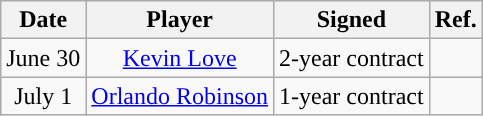<table class="wikitable sortable sortable" style="text-align: center">
<tr>
<th>Date</th>
<th>Player</th>
<th>Signed</th>
<th>Ref.</th>
</tr>
<tr>
<td>June 30</td>
<td><a href='#'>Kevin Love</a></td>
<td>2-year contract</td>
<td></td>
</tr>
<tr>
<td>July 1</td>
<td><a href='#'>Orlando Robinson</a></td>
<td>1-year contract</td>
<td></td>
</tr>
</table>
